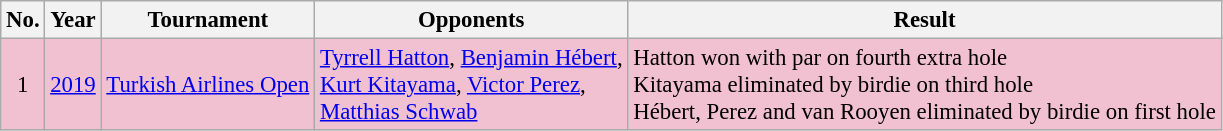<table class="wikitable" style="font-size:95%;">
<tr>
<th>No.</th>
<th>Year</th>
<th>Tournament</th>
<th>Opponents</th>
<th>Result</th>
</tr>
<tr style="background:#F2C1D1;">
<td align=center>1</td>
<td><a href='#'>2019</a></td>
<td><a href='#'>Turkish Airlines Open</a></td>
<td> <a href='#'>Tyrrell Hatton</a>,  <a href='#'>Benjamin Hébert</a>,<br> <a href='#'>Kurt Kitayama</a>,  <a href='#'>Victor Perez</a>,<br> <a href='#'>Matthias Schwab</a></td>
<td>Hatton won with par on fourth extra hole<br>Kitayama eliminated by birdie on third hole<br>Hébert, Perez and van Rooyen eliminated by birdie on first hole</td>
</tr>
</table>
